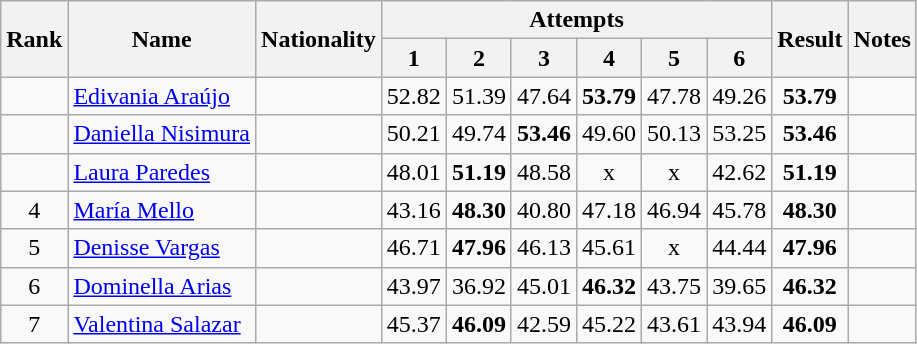<table class="wikitable sortable" style="text-align:center">
<tr>
<th rowspan=2>Rank</th>
<th rowspan=2>Name</th>
<th rowspan=2>Nationality</th>
<th colspan=6>Attempts</th>
<th rowspan=2>Result</th>
<th rowspan=2>Notes</th>
</tr>
<tr>
<th>1</th>
<th>2</th>
<th>3</th>
<th>4</th>
<th>5</th>
<th>6</th>
</tr>
<tr>
<td align=center></td>
<td align=left><a href='#'>Edivania Araújo</a></td>
<td align=left></td>
<td>52.82</td>
<td>51.39</td>
<td>47.64</td>
<td><strong>53.79</strong></td>
<td>47.78</td>
<td>49.26</td>
<td><strong>53.79</strong></td>
<td></td>
</tr>
<tr>
<td align=center></td>
<td align=left><a href='#'>Daniella Nisimura</a></td>
<td align=left></td>
<td>50.21</td>
<td>49.74</td>
<td><strong>53.46</strong></td>
<td>49.60</td>
<td>50.13</td>
<td>53.25</td>
<td><strong>53.46</strong></td>
<td></td>
</tr>
<tr>
<td align=center></td>
<td align=left><a href='#'>Laura Paredes</a></td>
<td align=left></td>
<td>48.01</td>
<td><strong>51.19</strong></td>
<td>48.58</td>
<td>x</td>
<td>x</td>
<td>42.62</td>
<td><strong>51.19</strong></td>
<td></td>
</tr>
<tr>
<td align=center>4</td>
<td align=left><a href='#'>María Mello</a></td>
<td align=left></td>
<td>43.16</td>
<td><strong>48.30</strong></td>
<td>40.80</td>
<td>47.18</td>
<td>46.94</td>
<td>45.78</td>
<td><strong>48.30</strong></td>
<td></td>
</tr>
<tr>
<td align=center>5</td>
<td align=left><a href='#'>Denisse Vargas</a></td>
<td align=left></td>
<td>46.71</td>
<td><strong>47.96</strong></td>
<td>46.13</td>
<td>45.61</td>
<td>x</td>
<td>44.44</td>
<td><strong>47.96</strong></td>
<td></td>
</tr>
<tr>
<td align=center>6</td>
<td align=left><a href='#'>Dominella Arias</a></td>
<td align=left></td>
<td>43.97</td>
<td>36.92</td>
<td>45.01</td>
<td><strong>46.32</strong></td>
<td>43.75</td>
<td>39.65</td>
<td><strong>46.32</strong></td>
<td></td>
</tr>
<tr>
<td align=center>7</td>
<td align=left><a href='#'>Valentina Salazar</a></td>
<td align=left></td>
<td>45.37</td>
<td><strong>46.09</strong></td>
<td>42.59</td>
<td>45.22</td>
<td>43.61</td>
<td>43.94</td>
<td><strong>46.09</strong></td>
<td></td>
</tr>
</table>
